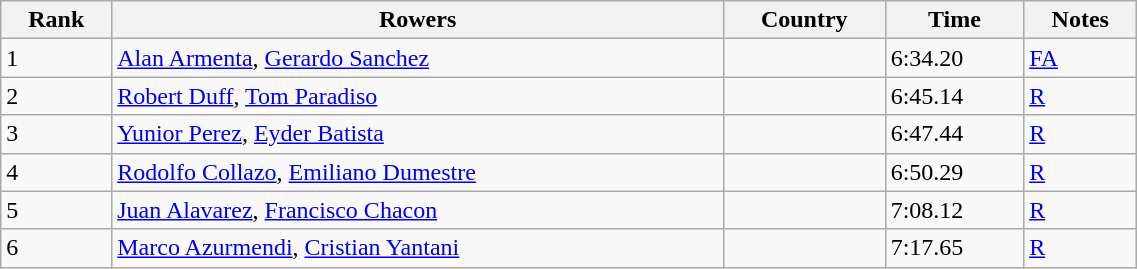<table class="wikitable" width=60%>
<tr>
<th>Rank</th>
<th>Rowers</th>
<th>Country</th>
<th>Time</th>
<th>Notes</th>
</tr>
<tr>
<td>1</td>
<td><a href='#'>Alan Armenta</a>, <a href='#'>Gerardo Sanchez</a></td>
<td></td>
<td>6:34.20</td>
<td><a href='#'>FA</a></td>
</tr>
<tr>
<td>2</td>
<td><a href='#'>Robert Duff</a>, <a href='#'>Tom Paradiso</a></td>
<td></td>
<td>6:45.14</td>
<td><a href='#'>R</a></td>
</tr>
<tr>
<td>3</td>
<td><a href='#'>Yunior Perez</a>, <a href='#'>Eyder Batista</a></td>
<td></td>
<td>6:47.44</td>
<td><a href='#'>R</a></td>
</tr>
<tr>
<td>4</td>
<td><a href='#'>Rodolfo Collazo</a>, <a href='#'>Emiliano Dumestre</a></td>
<td></td>
<td>6:50.29</td>
<td><a href='#'>R</a></td>
</tr>
<tr>
<td>5</td>
<td><a href='#'>Juan Alavarez</a>, <a href='#'>Francisco Chacon</a></td>
<td></td>
<td>7:08.12</td>
<td><a href='#'>R</a></td>
</tr>
<tr>
<td>6</td>
<td><a href='#'>Marco Azurmendi</a>, <a href='#'>Cristian Yantani</a></td>
<td></td>
<td>7:17.65</td>
<td><a href='#'>R</a></td>
</tr>
</table>
